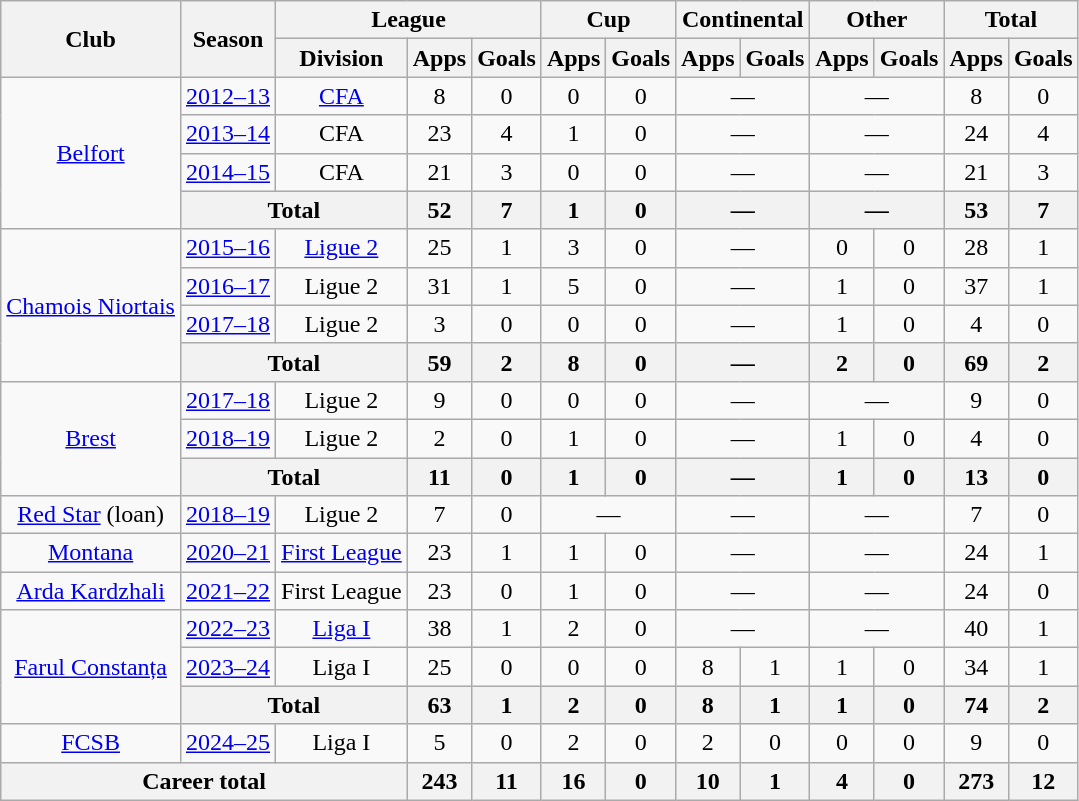<table class="wikitable" style="text-align:center">
<tr>
<th rowspan="2">Club</th>
<th rowspan="2">Season</th>
<th colspan="3">League</th>
<th colspan="2">Cup</th>
<th colspan="2">Continental</th>
<th colspan="2">Other</th>
<th colspan="2">Total</th>
</tr>
<tr>
<th>Division</th>
<th>Apps</th>
<th>Goals</th>
<th>Apps</th>
<th>Goals</th>
<th>Apps</th>
<th>Goals</th>
<th>Apps</th>
<th>Goals</th>
<th>Apps</th>
<th>Goals</th>
</tr>
<tr>
<td rowspan="4"><a href='#'>Belfort</a></td>
<td><a href='#'>2012–13</a></td>
<td><a href='#'>CFA</a></td>
<td>8</td>
<td>0</td>
<td>0</td>
<td>0</td>
<td colspan="2">—</td>
<td colspan="2">—</td>
<td>8</td>
<td>0</td>
</tr>
<tr>
<td><a href='#'>2013–14</a></td>
<td>CFA</td>
<td>23</td>
<td>4</td>
<td>1</td>
<td>0</td>
<td colspan="2">—</td>
<td colspan="2">—</td>
<td>24</td>
<td>4</td>
</tr>
<tr>
<td><a href='#'>2014–15</a></td>
<td>CFA</td>
<td>21</td>
<td>3</td>
<td>0</td>
<td>0</td>
<td colspan="2">—</td>
<td colspan="2">—</td>
<td>21</td>
<td>3</td>
</tr>
<tr>
<th colspan="2">Total</th>
<th>52</th>
<th>7</th>
<th>1</th>
<th>0</th>
<th colspan="2">—</th>
<th colspan="2">—</th>
<th>53</th>
<th>7</th>
</tr>
<tr>
<td rowspan=4><a href='#'>Chamois Niortais</a></td>
<td><a href='#'>2015–16</a></td>
<td><a href='#'>Ligue 2</a></td>
<td>25</td>
<td>1</td>
<td>3</td>
<td>0</td>
<td colspan="2">—</td>
<td>0</td>
<td>0</td>
<td>28</td>
<td>1</td>
</tr>
<tr>
<td><a href='#'>2016–17</a></td>
<td>Ligue 2</td>
<td>31</td>
<td>1</td>
<td>5</td>
<td>0</td>
<td colspan="2">—</td>
<td>1</td>
<td>0</td>
<td>37</td>
<td>1</td>
</tr>
<tr>
<td><a href='#'>2017–18</a></td>
<td>Ligue 2</td>
<td>3</td>
<td>0</td>
<td>0</td>
<td>0</td>
<td colspan="2">—</td>
<td>1</td>
<td>0</td>
<td>4</td>
<td>0</td>
</tr>
<tr>
<th colspan="2">Total</th>
<th>59</th>
<th>2</th>
<th>8</th>
<th>0</th>
<th colspan="2">—</th>
<th>2</th>
<th>0</th>
<th>69</th>
<th>2</th>
</tr>
<tr>
<td rowspan="3"><a href='#'>Brest</a></td>
<td><a href='#'>2017–18</a></td>
<td>Ligue 2</td>
<td>9</td>
<td>0</td>
<td>0</td>
<td>0</td>
<td colspan="2">—</td>
<td colspan="2">—</td>
<td>9</td>
<td>0</td>
</tr>
<tr>
<td><a href='#'>2018–19</a></td>
<td>Ligue 2</td>
<td>2</td>
<td>0</td>
<td>1</td>
<td>0</td>
<td colspan="2">—</td>
<td>1</td>
<td>0</td>
<td>4</td>
<td>0</td>
</tr>
<tr>
<th colspan="2">Total</th>
<th>11</th>
<th>0</th>
<th>1</th>
<th>0</th>
<th colspan="2">—</th>
<th>1</th>
<th>0</th>
<th>13</th>
<th>0</th>
</tr>
<tr>
<td rowspan="1"><a href='#'>Red Star</a> (loan)</td>
<td><a href='#'>2018–19</a></td>
<td>Ligue 2</td>
<td>7</td>
<td>0</td>
<td colspan="2">—</td>
<td colspan="2">—</td>
<td colspan="2">—</td>
<td>7</td>
<td>0</td>
</tr>
<tr>
<td rowspan="1"><a href='#'>Montana</a></td>
<td><a href='#'>2020–21</a></td>
<td><a href='#'>First League</a></td>
<td>23</td>
<td>1</td>
<td>1</td>
<td>0</td>
<td colspan="2">—</td>
<td colspan="2">—</td>
<td>24</td>
<td>1</td>
</tr>
<tr>
<td rowspan="1"><a href='#'>Arda Kardzhali</a></td>
<td><a href='#'>2021–22</a></td>
<td>First League</td>
<td>23</td>
<td>0</td>
<td>1</td>
<td>0</td>
<td colspan="2">—</td>
<td colspan="2">—</td>
<td>24</td>
<td>0</td>
</tr>
<tr>
<td rowspan="3"><a href='#'>Farul Constanța</a></td>
<td><a href='#'>2022–23</a></td>
<td><a href='#'>Liga I</a></td>
<td>38</td>
<td>1</td>
<td>2</td>
<td>0</td>
<td colspan="2">—</td>
<td colspan="2">—</td>
<td>40</td>
<td>1</td>
</tr>
<tr>
<td><a href='#'>2023–24</a></td>
<td>Liga I</td>
<td>25</td>
<td>0</td>
<td>0</td>
<td>0</td>
<td>8</td>
<td>1</td>
<td>1</td>
<td>0</td>
<td>34</td>
<td>1</td>
</tr>
<tr>
<th colspan="2">Total</th>
<th>63</th>
<th>1</th>
<th>2</th>
<th>0</th>
<th>8</th>
<th>1</th>
<th>1</th>
<th>0</th>
<th>74</th>
<th>2</th>
</tr>
<tr>
<td><a href='#'>FCSB</a></td>
<td><a href='#'>2024–25</a></td>
<td>Liga I</td>
<td>5</td>
<td>0</td>
<td>2</td>
<td>0</td>
<td>2</td>
<td>0</td>
<td>0</td>
<td>0</td>
<td>9</td>
<td>0</td>
</tr>
<tr>
<th colspan="3">Career total</th>
<th>243</th>
<th>11</th>
<th>16</th>
<th>0</th>
<th>10</th>
<th>1</th>
<th>4</th>
<th>0</th>
<th>273</th>
<th>12</th>
</tr>
</table>
